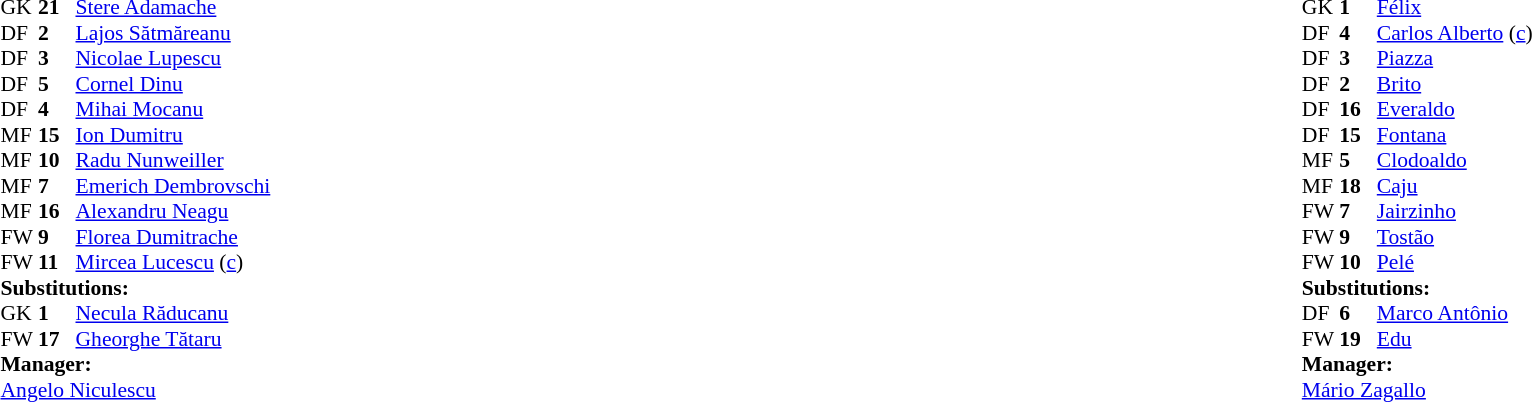<table width="100%">
<tr>
<td valign="top" width="50%"><br><table style="font-size: 90%" cellspacing="0" cellpadding="0">
<tr>
<th width="25"></th>
<th width="25"></th>
</tr>
<tr>
<td>GK</td>
<td><strong>21</strong></td>
<td><a href='#'>Stere Adamache</a></td>
<td></td>
<td></td>
</tr>
<tr>
<td>DF</td>
<td><strong>2</strong></td>
<td><a href='#'>Lajos Sătmăreanu</a></td>
</tr>
<tr>
<td>DF</td>
<td><strong>3</strong></td>
<td><a href='#'>Nicolae Lupescu</a></td>
</tr>
<tr>
<td>DF</td>
<td><strong>5</strong></td>
<td><a href='#'>Cornel Dinu</a></td>
</tr>
<tr>
<td>DF</td>
<td><strong>4</strong></td>
<td><a href='#'>Mihai Mocanu</a></td>
<td></td>
</tr>
<tr>
<td>MF</td>
<td><strong>15</strong></td>
<td><a href='#'>Ion Dumitru</a></td>
<td></td>
</tr>
<tr>
<td>MF</td>
<td><strong>10</strong></td>
<td><a href='#'>Radu Nunweiller</a></td>
</tr>
<tr>
<td>MF</td>
<td><strong>7</strong></td>
<td><a href='#'>Emerich Dembrovschi</a></td>
</tr>
<tr>
<td>MF</td>
<td><strong>16</strong></td>
<td><a href='#'>Alexandru Neagu</a></td>
</tr>
<tr>
<td>FW</td>
<td><strong>9</strong></td>
<td><a href='#'>Florea Dumitrache</a></td>
<td></td>
<td></td>
</tr>
<tr>
<td>FW</td>
<td><strong>11</strong></td>
<td><a href='#'>Mircea Lucescu</a> (<a href='#'>c</a>)</td>
</tr>
<tr>
<td colspan=3><strong>Substitutions:</strong></td>
</tr>
<tr>
<td>GK</td>
<td><strong>1</strong></td>
<td><a href='#'>Necula Răducanu</a></td>
<td></td>
<td></td>
</tr>
<tr>
<td>FW</td>
<td><strong>17</strong></td>
<td><a href='#'>Gheorghe Tătaru</a></td>
<td></td>
<td></td>
</tr>
<tr>
<td colspan=3><strong>Manager:</strong></td>
</tr>
<tr>
<td colspan="4"><a href='#'>Angelo Niculescu</a></td>
</tr>
</table>
</td>
<td valign="top" width="50%"><br><table style="font-size: 90%" cellspacing="0" cellpadding="0" align=center>
<tr>
<th width="25"></th>
<th width="25"></th>
</tr>
<tr>
<td>GK</td>
<td><strong>1</strong></td>
<td><a href='#'>Félix</a></td>
</tr>
<tr>
<td>DF</td>
<td><strong>4</strong></td>
<td><a href='#'>Carlos Alberto</a> (<a href='#'>c</a>)</td>
</tr>
<tr>
<td>DF</td>
<td><strong>3</strong></td>
<td><a href='#'>Piazza</a></td>
</tr>
<tr>
<td>DF</td>
<td><strong>2</strong></td>
<td><a href='#'>Brito</a></td>
</tr>
<tr>
<td>DF</td>
<td><strong>16</strong></td>
<td><a href='#'>Everaldo</a></td>
<td></td>
<td></td>
</tr>
<tr>
<td>DF</td>
<td><strong>15</strong></td>
<td><a href='#'>Fontana</a></td>
</tr>
<tr>
<td>MF</td>
<td><strong>5</strong></td>
<td><a href='#'>Clodoaldo</a></td>
<td></td>
<td></td>
</tr>
<tr>
<td>MF</td>
<td><strong>18</strong></td>
<td><a href='#'>Caju</a></td>
</tr>
<tr>
<td>FW</td>
<td><strong>7</strong></td>
<td><a href='#'>Jairzinho</a></td>
</tr>
<tr>
<td>FW</td>
<td><strong>9</strong></td>
<td><a href='#'>Tostão</a></td>
</tr>
<tr>
<td>FW</td>
<td><strong>10</strong></td>
<td><a href='#'>Pelé</a></td>
</tr>
<tr>
<td colspan=3><strong>Substitutions:</strong></td>
</tr>
<tr>
<td>DF</td>
<td><strong>6</strong></td>
<td><a href='#'>Marco Antônio</a></td>
<td></td>
<td></td>
</tr>
<tr>
<td>FW</td>
<td><strong>19</strong></td>
<td><a href='#'>Edu</a></td>
<td></td>
<td></td>
</tr>
<tr>
<td colspan=3><strong>Manager:</strong></td>
</tr>
<tr>
<td colspan="4"><a href='#'>Mário Zagallo</a></td>
</tr>
</table>
</td>
</tr>
</table>
